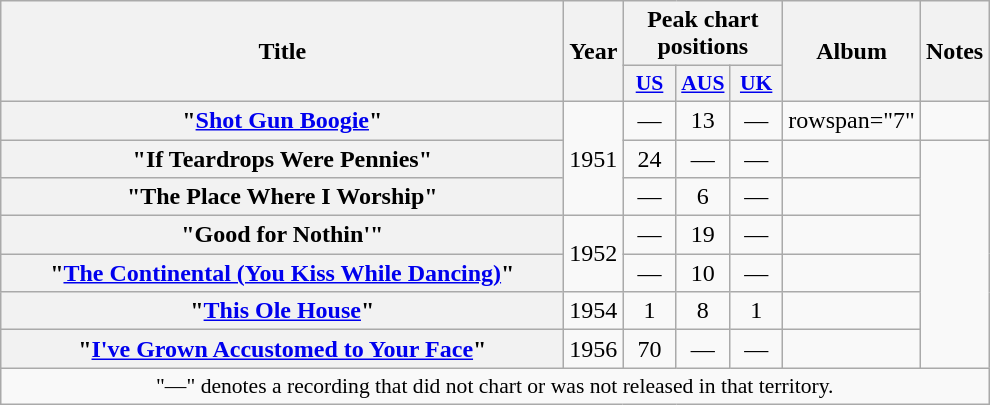<table class="wikitable plainrowheaders" style="text-align:center;" border="1">
<tr>
<th scope="col" rowspan="2" style="width:23em;">Title</th>
<th scope="col" rowspan="2">Year</th>
<th scope="col" colspan="3">Peak chart positions</th>
<th scope="col" rowspan="2">Album</th>
<th scope="col" rowspan="2">Notes</th>
</tr>
<tr>
<th scope="col" style="width:2em;font-size:90%;"><a href='#'>US</a><br></th>
<th scope="col" style="width:2em;font-size:90%;"><a href='#'>AUS</a><br></th>
<th scope="col" style="width:2em;font-size:90%;"><a href='#'>UK</a><br></th>
</tr>
<tr>
<th scope="row">"<a href='#'>Shot Gun Boogie</a>"</th>
<td rowspan="3">1951</td>
<td>—</td>
<td>13</td>
<td>—</td>
<td>rowspan="7" </td>
<td></td>
</tr>
<tr>
<th scope="row">"If Teardrops Were Pennies"</th>
<td>24</td>
<td>—</td>
<td>—</td>
<td></td>
</tr>
<tr>
<th scope="row">"The Place Where I Worship"<br></th>
<td>—</td>
<td>6</td>
<td>—</td>
<td></td>
</tr>
<tr>
<th scope="row">"Good for Nothin'"<br></th>
<td rowspan="2">1952</td>
<td>—</td>
<td>19</td>
<td>—</td>
<td></td>
</tr>
<tr>
<th scope="row">"<a href='#'>The Continental (You Kiss While Dancing)</a>"<br></th>
<td>—</td>
<td>10</td>
<td>—</td>
<td></td>
</tr>
<tr>
<th scope="row">"<a href='#'>This Ole House</a>"</th>
<td>1954</td>
<td>1</td>
<td>8</td>
<td>1</td>
<td></td>
</tr>
<tr>
<th scope="row">"<a href='#'>I've Grown Accustomed to Your Face</a>"</th>
<td>1956</td>
<td>70</td>
<td>—</td>
<td>—</td>
<td></td>
</tr>
<tr>
<td colspan="7" style="font-size:90%">"—" denotes a recording that did not chart or was not released in that territory.</td>
</tr>
</table>
